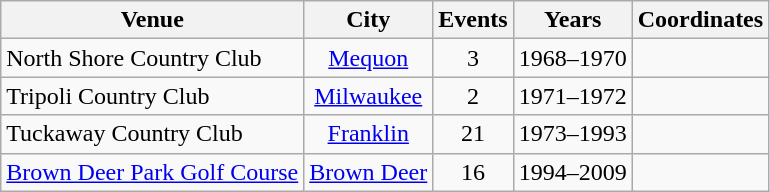<table class="wikitable sortable" style="font-size: 100%;text-align: center;">
<tr>
<th>Venue</th>
<th>City</th>
<th>Events</th>
<th>Years</th>
<th>Coordinates</th>
</tr>
<tr>
<td align=left>North Shore Country Club</td>
<td><a href='#'>Mequon</a></td>
<td>3</td>
<td>1968–1970</td>
<td></td>
</tr>
<tr>
<td align=left>Tripoli Country Club</td>
<td><a href='#'>Milwaukee</a></td>
<td>2</td>
<td>1971–1972</td>
<td></td>
</tr>
<tr>
<td align=left>Tuckaway Country Club</td>
<td><a href='#'>Franklin</a></td>
<td>21</td>
<td>1973–1993</td>
<td></td>
</tr>
<tr>
<td align=left><a href='#'>Brown Deer Park Golf Course</a></td>
<td><a href='#'>Brown Deer</a></td>
<td>16</td>
<td>1994–2009</td>
<td></td>
</tr>
</table>
